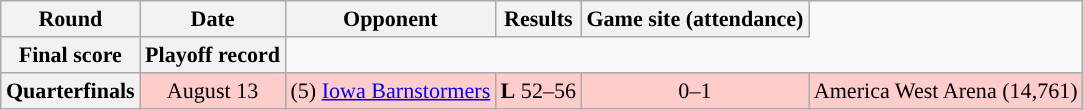<table class="wikitable" style="font-size: 92%;" "align=center">
<tr>
<th>Round</th>
<th>Date</th>
<th>Opponent</th>
<th>Results</th>
<th>Game site (attendance)</th>
</tr>
<tr>
<th>Final score</th>
<th>Playoff record</th>
</tr>
<tr style="background:#fcc">
<th>Quarterfinals</th>
<td style="text-align:center;">August 13</td>
<td style="text-align:center;">(5) <a href='#'>Iowa Barnstormers</a></td>
<td style="text-align:center;"><strong>L</strong> 52–56</td>
<td style="text-align:center;">0–1</td>
<td style="text-align:center;">America West Arena (14,761)</td>
</tr>
</table>
